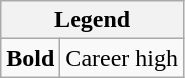<table class="wikitable mw-collapsible">
<tr>
<th colspan="2">Legend</th>
</tr>
<tr>
<td><strong>Bold</strong></td>
<td>Career high</td>
</tr>
</table>
